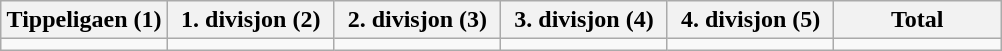<table class="wikitable">
<tr>
<th width="16.6%">Tippeligaen (1)</th>
<th width="16.6%">1. divisjon (2)</th>
<th width="16.6%">2. divisjon (3)</th>
<th width="16.6%">3. divisjon (4)</th>
<th width="16.6%">4. divisjon (5)</th>
<th width="16.6%">Total</th>
</tr>
<tr>
<td></td>
<td></td>
<td></td>
<td></td>
<td></td>
<td></td>
</tr>
</table>
